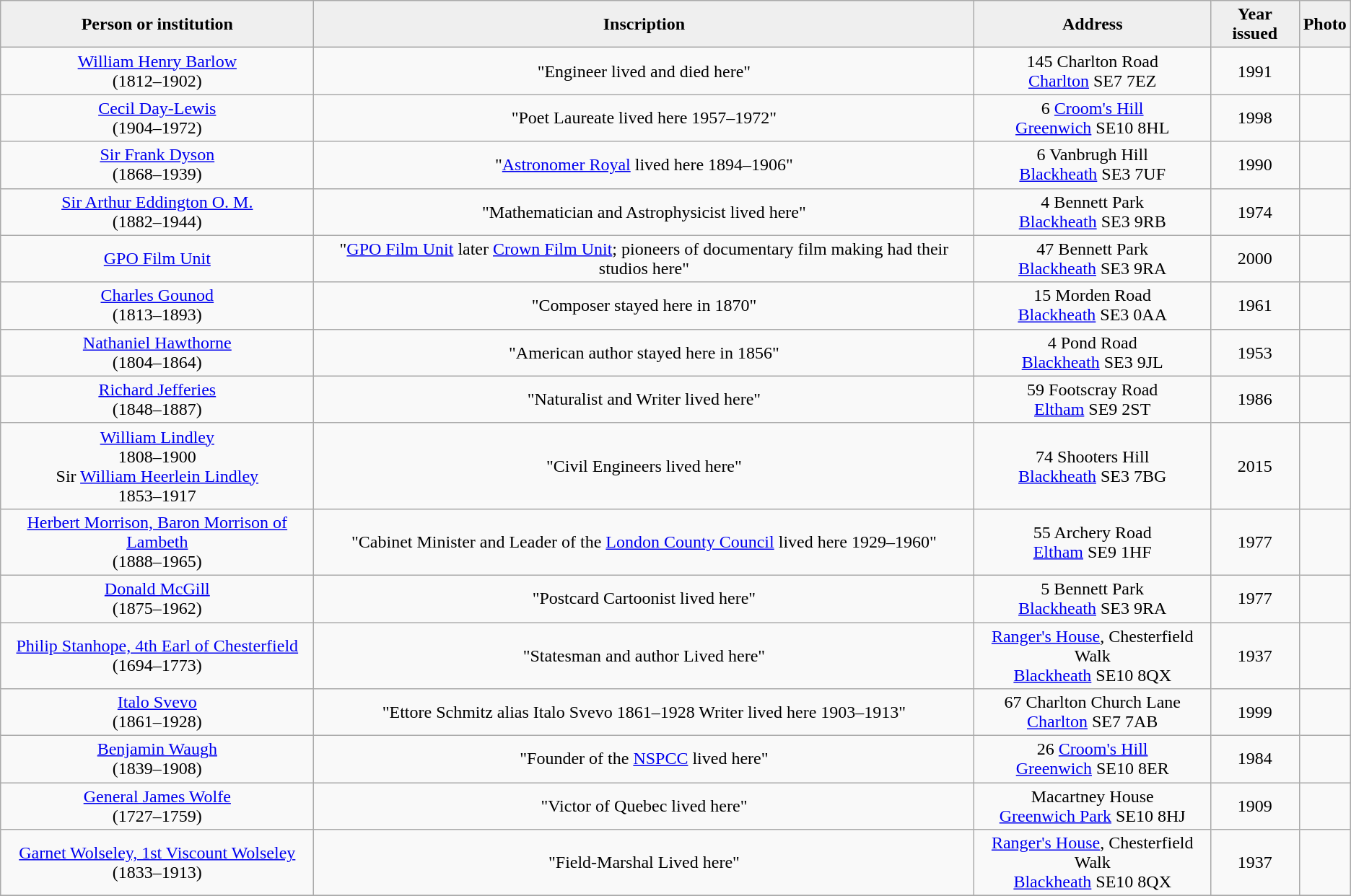<table class="wikitable"  style="text-align:center;">
<tr>
<th style="background:#efefef;">Person or institution</th>
<th style="background:#efefef;">Inscription</th>
<th style="background:#efefef;">Address</th>
<th style="background:#efefef;">Year issued</th>
<th style="background:#efefef;">Photo</th>
</tr>
<tr>
<td><a href='#'>William Henry Barlow</a><br>(1812–1902)</td>
<td>"Engineer lived and died here"</td>
<td>145 Charlton Road<br><a href='#'>Charlton</a> SE7 7EZ</td>
<td>1991</td>
<td></td>
</tr>
<tr>
<td><a href='#'>Cecil Day-Lewis</a><br>(1904–1972)</td>
<td>"Poet Laureate lived here 1957–1972"</td>
<td>6 <a href='#'>Croom's Hill</a><br><a href='#'>Greenwich</a> SE10 8HL</td>
<td>1998</td>
<td></td>
</tr>
<tr>
<td><a href='#'>Sir Frank Dyson</a><br>(1868–1939)</td>
<td>"<a href='#'>Astronomer Royal</a> lived here 1894–1906"</td>
<td>6 Vanbrugh Hill<br><a href='#'>Blackheath</a> SE3 7UF</td>
<td>1990</td>
<td></td>
</tr>
<tr>
<td><a href='#'>Sir Arthur Eddington O. M.</a><br>(1882–1944)</td>
<td>"Mathematician and Astrophysicist lived here"</td>
<td>4 Bennett Park<br><a href='#'>Blackheath</a> SE3 9RB</td>
<td>1974</td>
<td></td>
</tr>
<tr>
<td><a href='#'>GPO Film Unit</a></td>
<td>"<a href='#'>GPO Film Unit</a> later <a href='#'>Crown Film Unit</a>; pioneers of documentary film making had their studios here"</td>
<td>47 Bennett Park<br><a href='#'>Blackheath</a> SE3 9RA</td>
<td>2000</td>
<td></td>
</tr>
<tr>
<td><a href='#'>Charles Gounod</a><br>(1813–1893)</td>
<td>"Composer stayed here in 1870"</td>
<td>15 Morden Road<br><a href='#'>Blackheath</a> SE3 0AA</td>
<td>1961</td>
<td></td>
</tr>
<tr>
<td><a href='#'>Nathaniel Hawthorne</a><br>(1804–1864)</td>
<td>"American author stayed here in 1856"</td>
<td>4 Pond Road<br><a href='#'>Blackheath</a> SE3 9JL</td>
<td>1953</td>
<td></td>
</tr>
<tr>
<td><a href='#'>Richard Jefferies</a><br>(1848–1887)</td>
<td>"Naturalist and Writer lived here"</td>
<td>59 Footscray Road<br><a href='#'>Eltham</a> SE9 2ST</td>
<td>1986</td>
<td></td>
</tr>
<tr>
<td><a href='#'>William Lindley</a><br>1808–1900<br>Sir <a href='#'>William Heerlein Lindley</a><br>1853–1917</td>
<td>"Civil Engineers lived here"</td>
<td>74 Shooters Hill<br><a href='#'>Blackheath</a> SE3 7BG</td>
<td>2015</td>
<td></td>
</tr>
<tr>
<td><a href='#'>Herbert Morrison, Baron Morrison of Lambeth</a><br>(1888–1965)</td>
<td>"Cabinet Minister and Leader of the <a href='#'>London County Council</a> lived here 1929–1960"</td>
<td>55 Archery Road<br><a href='#'>Eltham</a> SE9 1HF</td>
<td>1977</td>
<td></td>
</tr>
<tr>
<td><a href='#'>Donald McGill</a><br>(1875–1962)</td>
<td>"Postcard Cartoonist lived here"</td>
<td>5 Bennett Park<br><a href='#'>Blackheath</a> SE3 9RA</td>
<td>1977</td>
<td></td>
</tr>
<tr>
<td><a href='#'>Philip Stanhope, 4th Earl of Chesterfield</a><br>(1694–1773)</td>
<td>"Statesman and author Lived here"</td>
<td><a href='#'>Ranger's House</a>, Chesterfield Walk<br><a href='#'>Blackheath</a> SE10 8QX</td>
<td>1937</td>
<td></td>
</tr>
<tr>
<td><a href='#'>Italo Svevo</a><br>(1861–1928)</td>
<td>"Ettore Schmitz alias Italo Svevo 1861–1928 Writer lived here 1903–1913"</td>
<td>67 Charlton Church Lane<br><a href='#'>Charlton</a> SE7 7AB</td>
<td>1999</td>
<td></td>
</tr>
<tr>
<td><a href='#'>Benjamin Waugh</a><br>(1839–1908)</td>
<td>"Founder of the <a href='#'>NSPCC</a> lived here"</td>
<td>26 <a href='#'>Croom's Hill</a><br><a href='#'>Greenwich</a> SE10 8ER</td>
<td>1984</td>
<td></td>
</tr>
<tr>
<td><a href='#'>General James Wolfe</a><br>(1727–1759)</td>
<td>"Victor of Quebec lived here"</td>
<td>Macartney House<br><a href='#'>Greenwich Park</a> SE10 8HJ</td>
<td>1909</td>
<td></td>
</tr>
<tr>
<td><a href='#'>Garnet Wolseley, 1st Viscount Wolseley</a><br>(1833–1913)</td>
<td>"Field-Marshal Lived here"</td>
<td><a href='#'>Ranger's House</a>, Chesterfield Walk<br><a href='#'>Blackheath</a> SE10 8QX</td>
<td>1937</td>
<td></td>
</tr>
<tr>
</tr>
</table>
